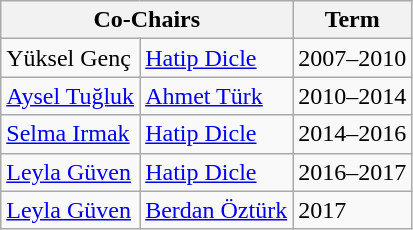<table class="wikitable">
<tr>
<th colspan="2">Co-Chairs</th>
<th>Term</th>
</tr>
<tr>
<td>Yüksel Genç</td>
<td><a href='#'>Hatip Dicle</a></td>
<td>2007–2010</td>
</tr>
<tr>
<td><a href='#'>Aysel Tuğluk</a></td>
<td><a href='#'>Ahmet Türk</a></td>
<td>2010–2014</td>
</tr>
<tr>
<td><a href='#'>Selma Irmak</a></td>
<td><a href='#'>Hatip Dicle</a></td>
<td>2014–2016</td>
</tr>
<tr>
<td><a href='#'>Leyla Güven</a></td>
<td><a href='#'>Hatip Dicle</a></td>
<td>2016–2017</td>
</tr>
<tr>
<td><a href='#'>Leyla Güven</a></td>
<td><a href='#'>Berdan Öztürk</a></td>
<td>2017</td>
</tr>
</table>
